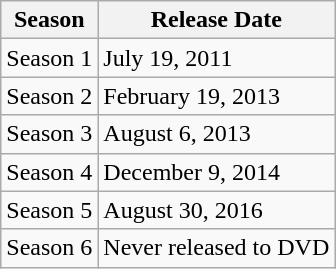<table class="wikitable">
<tr>
<th>Season</th>
<th>Release Date</th>
</tr>
<tr>
<td>Season 1</td>
<td>July 19, 2011</td>
</tr>
<tr>
<td>Season 2</td>
<td>February 19, 2013</td>
</tr>
<tr>
<td>Season 3</td>
<td>August 6, 2013</td>
</tr>
<tr>
<td>Season 4</td>
<td>December 9, 2014</td>
</tr>
<tr>
<td>Season 5</td>
<td>August 30, 2016</td>
</tr>
<tr>
<td>Season 6</td>
<td>Never released to DVD</td>
</tr>
</table>
